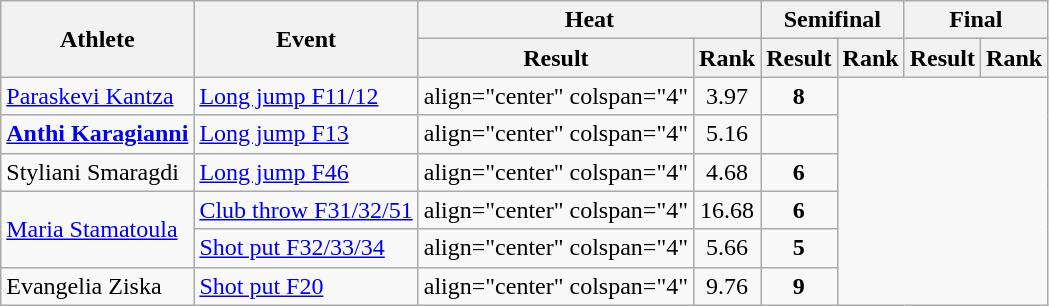<table class="wikitable">
<tr>
<th rowspan="2">Athlete</th>
<th rowspan="2">Event</th>
<th colspan="2">Heat</th>
<th colspan="2">Semifinal</th>
<th colspan="2">Final</th>
</tr>
<tr>
<th>Result</th>
<th>Rank</th>
<th>Result</th>
<th>Rank</th>
<th>Result</th>
<th>Rank</th>
</tr>
<tr>
<td><a href='#'>Paraskevi Kantza</a></td>
<td><a href='#'>Long jump F11/12</a></td>
<td>align="center" colspan="4" </td>
<td align="center">3.97</td>
<td align="center"><strong>8</strong></td>
</tr>
<tr>
<td><strong><a href='#'>Anthi Karagianni</a></strong></td>
<td><a href='#'>Long jump F13</a></td>
<td>align="center" colspan="4" </td>
<td align="center">5.16</td>
<td align="center"></td>
</tr>
<tr>
<td>Styliani Smaragdi</td>
<td><a href='#'>Long jump F46</a></td>
<td>align="center" colspan="4" </td>
<td align="center">4.68</td>
<td align="center"><strong>6</strong></td>
</tr>
<tr>
<td rowspan=2><a href='#'>Maria Stamatoula</a></td>
<td><a href='#'>Club throw F31/32/51</a></td>
<td>align="center" colspan="4" </td>
<td align="center">16.68</td>
<td align="center"><strong>6</strong></td>
</tr>
<tr>
<td><a href='#'>Shot put F32/33/34</a></td>
<td>align="center" colspan="4" </td>
<td align="center">5.66</td>
<td align="center"><strong>5</strong></td>
</tr>
<tr>
<td>Evangelia Ziska</td>
<td><a href='#'>Shot put F20</a></td>
<td>align="center" colspan="4" </td>
<td align="center">9.76</td>
<td align="center"><strong>9</strong></td>
</tr>
</table>
